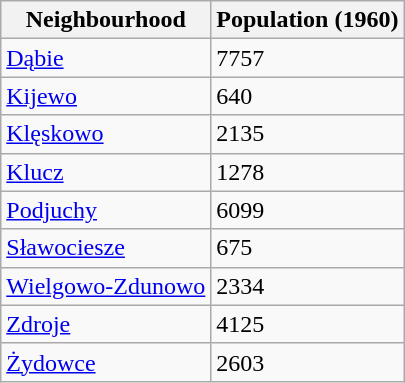<table class="wikitable sortable">
<tr>
<th>Neighbourhood</th>
<th>Population (1960)</th>
</tr>
<tr>
<td><a href='#'>Dąbie</a></td>
<td>7757</td>
</tr>
<tr>
<td><a href='#'>Kijewo</a></td>
<td>640</td>
</tr>
<tr>
<td><a href='#'>Klęskowo</a></td>
<td>2135</td>
</tr>
<tr>
<td><a href='#'>Klucz</a></td>
<td>1278</td>
</tr>
<tr>
<td><a href='#'>Podjuchy</a></td>
<td>6099</td>
</tr>
<tr>
<td><a href='#'>Sławociesze</a></td>
<td>675</td>
</tr>
<tr>
<td><a href='#'>Wielgowo-Zdunowo</a></td>
<td>2334</td>
</tr>
<tr>
<td><a href='#'>Zdroje</a></td>
<td>4125</td>
</tr>
<tr>
<td><a href='#'>Żydowce</a></td>
<td>2603</td>
</tr>
</table>
